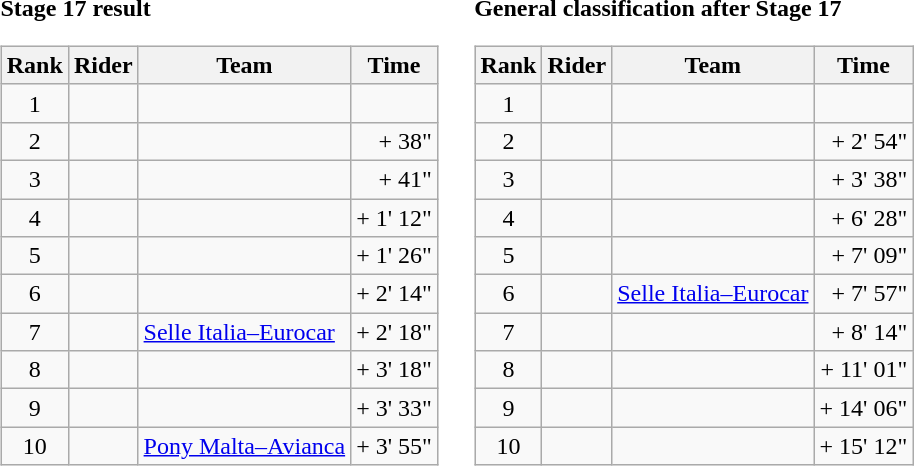<table>
<tr>
<td><strong>Stage 17 result</strong><br><table class="wikitable">
<tr>
<th scope="col">Rank</th>
<th scope="col">Rider</th>
<th scope="col">Team</th>
<th scope="col">Time</th>
</tr>
<tr>
<td style="text-align:center;">1</td>
<td></td>
<td></td>
<td style="text-align:right;"></td>
</tr>
<tr>
<td style="text-align:center;">2</td>
<td></td>
<td></td>
<td style="text-align:right;">+ 38"</td>
</tr>
<tr>
<td style="text-align:center;">3</td>
<td></td>
<td></td>
<td style="text-align:right;">+ 41"</td>
</tr>
<tr>
<td style="text-align:center;">4</td>
<td></td>
<td></td>
<td style="text-align:right;">+ 1' 12"</td>
</tr>
<tr>
<td style="text-align:center;">5</td>
<td></td>
<td></td>
<td style="text-align:right;">+ 1' 26"</td>
</tr>
<tr>
<td style="text-align:center;">6</td>
<td></td>
<td></td>
<td style="text-align:right;">+ 2' 14"</td>
</tr>
<tr>
<td style="text-align:center;">7</td>
<td></td>
<td><a href='#'>Selle Italia–Eurocar</a></td>
<td style="text-align:right;">+ 2' 18"</td>
</tr>
<tr>
<td style="text-align:center;">8</td>
<td></td>
<td></td>
<td style="text-align:right;">+ 3' 18"</td>
</tr>
<tr>
<td style="text-align:center;">9</td>
<td></td>
<td></td>
<td style="text-align:right;">+ 3' 33"</td>
</tr>
<tr>
<td style="text-align:center;">10</td>
<td></td>
<td><a href='#'>Pony Malta–Avianca</a></td>
<td style="text-align:right;">+ 3' 55"</td>
</tr>
</table>
</td>
<td></td>
<td><strong>General classification after Stage 17</strong><br><table class="wikitable">
<tr>
<th scope="col">Rank</th>
<th scope="col">Rider</th>
<th scope="col">Team</th>
<th scope="col">Time</th>
</tr>
<tr>
<td style="text-align:center;">1</td>
<td></td>
<td></td>
<td style="text-align:right;"></td>
</tr>
<tr>
<td style="text-align:center;">2</td>
<td></td>
<td></td>
<td style="text-align:right;">+ 2' 54"</td>
</tr>
<tr>
<td style="text-align:center;">3</td>
<td></td>
<td></td>
<td style="text-align:right;">+ 3' 38"</td>
</tr>
<tr>
<td style="text-align:center;">4</td>
<td></td>
<td></td>
<td style="text-align:right;">+ 6' 28"</td>
</tr>
<tr>
<td style="text-align:center;">5</td>
<td></td>
<td></td>
<td style="text-align:right;">+ 7' 09"</td>
</tr>
<tr>
<td style="text-align:center;">6</td>
<td></td>
<td><a href='#'>Selle Italia–Eurocar</a></td>
<td style="text-align:right;">+ 7' 57"</td>
</tr>
<tr>
<td style="text-align:center;">7</td>
<td></td>
<td></td>
<td style="text-align:right;">+ 8' 14"</td>
</tr>
<tr>
<td style="text-align:center;">8</td>
<td></td>
<td></td>
<td style="text-align:right;">+ 11' 01"</td>
</tr>
<tr>
<td style="text-align:center;">9</td>
<td></td>
<td></td>
<td style="text-align:right;">+ 14' 06"</td>
</tr>
<tr>
<td style="text-align:center;">10</td>
<td></td>
<td></td>
<td style="text-align:right;">+ 15' 12"</td>
</tr>
</table>
</td>
</tr>
</table>
